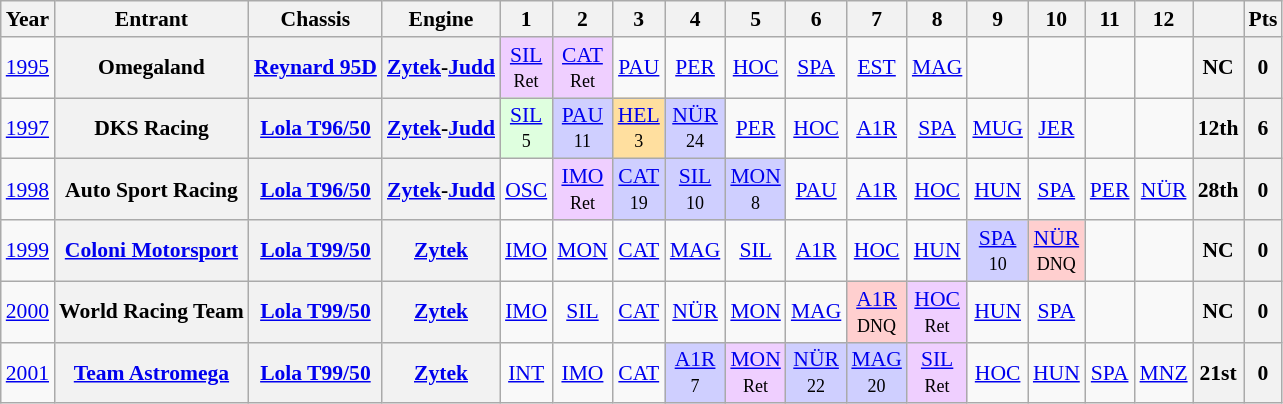<table class="wikitable" style="text-align:center; font-size:90%">
<tr>
<th>Year</th>
<th>Entrant</th>
<th>Chassis</th>
<th>Engine</th>
<th>1</th>
<th>2</th>
<th>3</th>
<th>4</th>
<th>5</th>
<th>6</th>
<th>7</th>
<th>8</th>
<th>9</th>
<th>10</th>
<th>11</th>
<th>12</th>
<th></th>
<th>Pts</th>
</tr>
<tr>
<td><a href='#'>1995</a></td>
<th>Omegaland</th>
<th><a href='#'>Reynard 95D</a></th>
<th><a href='#'>Zytek</a>-<a href='#'>Judd</a></th>
<td style="background:#EFCFFF;"><a href='#'>SIL</a><br><small>Ret</small></td>
<td style="background:#EFCFFF;"><a href='#'>CAT</a><br><small>Ret</small></td>
<td><a href='#'>PAU</a></td>
<td><a href='#'>PER</a></td>
<td><a href='#'>HOC</a></td>
<td><a href='#'>SPA</a></td>
<td><a href='#'>EST</a></td>
<td><a href='#'>MAG</a></td>
<td></td>
<td></td>
<td></td>
<td></td>
<th>NC</th>
<th>0</th>
</tr>
<tr>
<td><a href='#'>1997</a></td>
<th>DKS Racing</th>
<th><a href='#'>Lola T96/50</a></th>
<th><a href='#'>Zytek</a>-<a href='#'>Judd</a></th>
<td style="background:#DFFFDF;"><a href='#'>SIL</a><br><small>5</small></td>
<td style="background:#CFCFFF;"><a href='#'>PAU</a><br><small>11</small></td>
<td style="background:#FFDF9F;"><a href='#'>HEL</a><br><small>3</small></td>
<td style="background:#CFCFFF;"><a href='#'>NÜR</a><br><small>24</small></td>
<td><a href='#'>PER</a></td>
<td><a href='#'>HOC</a></td>
<td><a href='#'>A1R</a></td>
<td><a href='#'>SPA</a></td>
<td><a href='#'>MUG</a></td>
<td><a href='#'>JER</a></td>
<td></td>
<td></td>
<th>12th</th>
<th>6</th>
</tr>
<tr>
<td><a href='#'>1998</a></td>
<th>Auto Sport Racing</th>
<th><a href='#'>Lola T96/50</a></th>
<th><a href='#'>Zytek</a>-<a href='#'>Judd</a></th>
<td><a href='#'>OSC</a></td>
<td style="background:#EFCFFF;"><a href='#'>IMO</a><br><small>Ret</small></td>
<td style="background:#CFCFFF;"><a href='#'>CAT</a><br><small>19</small></td>
<td style="background:#CFCFFF;"><a href='#'>SIL</a><br><small>10</small></td>
<td style="background:#CFCFFF;"><a href='#'>MON</a><br><small>8</small></td>
<td><a href='#'>PAU</a></td>
<td><a href='#'>A1R</a></td>
<td><a href='#'>HOC</a></td>
<td><a href='#'>HUN</a></td>
<td><a href='#'>SPA</a></td>
<td><a href='#'>PER</a></td>
<td><a href='#'>NÜR</a></td>
<th>28th</th>
<th>0</th>
</tr>
<tr>
<td><a href='#'>1999</a></td>
<th><a href='#'>Coloni Motorsport</a></th>
<th><a href='#'>Lola T99/50</a></th>
<th><a href='#'>Zytek</a></th>
<td><a href='#'>IMO</a></td>
<td><a href='#'>MON</a></td>
<td><a href='#'>CAT</a></td>
<td><a href='#'>MAG</a></td>
<td><a href='#'>SIL</a></td>
<td><a href='#'>A1R</a></td>
<td><a href='#'>HOC</a></td>
<td><a href='#'>HUN</a></td>
<td style="background:#CFCFFF;"><a href='#'>SPA</a><br><small>10</small></td>
<td style="background:#FFCFCF;"><a href='#'>NÜR</a><br><small>DNQ</small></td>
<td></td>
<td></td>
<th>NC</th>
<th>0</th>
</tr>
<tr>
<td><a href='#'>2000</a></td>
<th>World Racing Team</th>
<th><a href='#'>Lola T99/50</a></th>
<th><a href='#'>Zytek</a></th>
<td><a href='#'>IMO</a></td>
<td><a href='#'>SIL</a></td>
<td><a href='#'>CAT</a></td>
<td><a href='#'>NÜR</a></td>
<td><a href='#'>MON</a></td>
<td><a href='#'>MAG</a></td>
<td style="background:#FFCFCF;"><a href='#'>A1R</a><br><small>DNQ</small></td>
<td style="background:#EFCFFF;"><a href='#'>HOC</a><br><small>Ret</small></td>
<td><a href='#'>HUN</a></td>
<td><a href='#'>SPA</a></td>
<td></td>
<td></td>
<th>NC</th>
<th>0</th>
</tr>
<tr>
<td><a href='#'>2001</a></td>
<th><a href='#'>Team Astromega</a></th>
<th><a href='#'>Lola T99/50</a></th>
<th><a href='#'>Zytek</a></th>
<td><a href='#'>INT</a></td>
<td><a href='#'>IMO</a></td>
<td><a href='#'>CAT</a></td>
<td style="background:#CFCFFF;"><a href='#'>A1R</a><br><small>7</small></td>
<td style="background:#EFCFFF;"><a href='#'>MON</a><br><small>Ret</small></td>
<td style="background:#CFCFFF;"><a href='#'>NÜR</a><br><small>22</small></td>
<td style="background:#CFCFFF;"><a href='#'>MAG</a><br><small>20</small></td>
<td style="background:#EFCFFF;"><a href='#'>SIL</a><br><small>Ret</small></td>
<td><a href='#'>HOC</a></td>
<td><a href='#'>HUN</a></td>
<td><a href='#'>SPA</a></td>
<td><a href='#'>MNZ</a></td>
<th>21st</th>
<th>0</th>
</tr>
</table>
